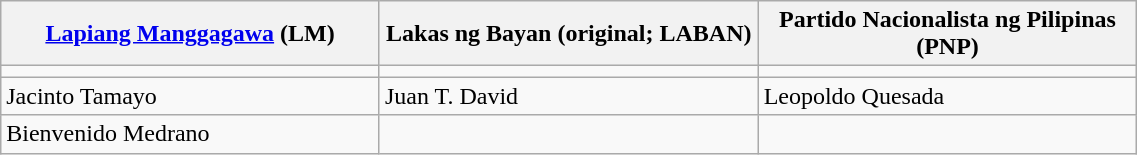<table class="wikitable" width=60%>
<tr>
<th width="33%"><a href='#'>Lapiang Manggagawa</a> (LM)</th>
<th width="33%">Lakas ng Bayan (original; LABAN)</th>
<th width="33%">Partido Nacionalista ng Pilipinas (PNP)</th>
</tr>
<tr>
<td colspan=1 bgcolor=></td>
<td colspan=1 bgcolor=></td>
<td colspan=1 bgcolor=></td>
</tr>
<tr>
<td>Jacinto Tamayo</td>
<td>Juan T. David</td>
<td>Leopoldo Quesada</td>
</tr>
<tr>
<td>Bienvenido Medrano</td>
<td></td>
<td></td>
</tr>
</table>
